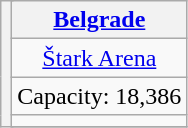<table class="wikitable" style="text-align:center">
<tr>
<th rowspan="8" colspan="2"></th>
<th><a href='#'>Belgrade</a></th>
</tr>
<tr>
<td><a href='#'>Štark Arena</a></td>
</tr>
<tr>
<td>Capacity: 18,386</td>
</tr>
<tr>
<td></td>
</tr>
<tr>
</tr>
</table>
